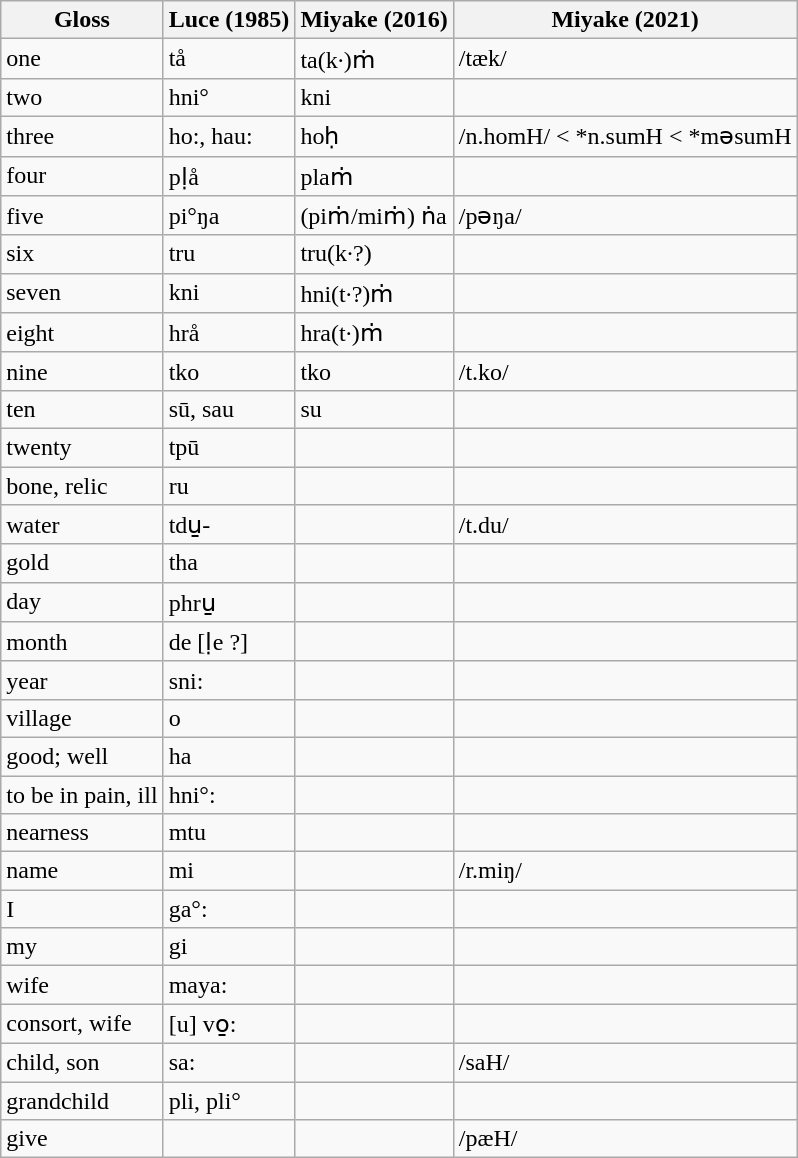<table class="wikitable sortable">
<tr>
<th>Gloss</th>
<th>Luce (1985)</th>
<th>Miyake (2016)</th>
<th>Miyake (2021)</th>
</tr>
<tr>
<td>one</td>
<td>tå</td>
<td>ta(k·)ṁ</td>
<td>/tæk/</td>
</tr>
<tr>
<td>two</td>
<td>hni°</td>
<td>kni</td>
<td></td>
</tr>
<tr>
<td>three</td>
<td>ho:, hau:</td>
<td>hoḥ</td>
<td>/n.homH/ < *n.sumH < *məsumH</td>
</tr>
<tr>
<td>four</td>
<td>pḷå</td>
<td>plaṁ</td>
<td></td>
</tr>
<tr>
<td>five</td>
<td>pi°ŋa</td>
<td>(piṁ/miṁ) ṅa</td>
<td>/pəŋa/</td>
</tr>
<tr>
<td>six</td>
<td>tru</td>
<td>tru(k·?)</td>
<td></td>
</tr>
<tr>
<td>seven</td>
<td>kni</td>
<td>hni(t·?)ṁ</td>
<td></td>
</tr>
<tr>
<td>eight</td>
<td>hrå</td>
<td>hra(t·)ṁ</td>
<td></td>
</tr>
<tr>
<td>nine</td>
<td>tko</td>
<td>tko</td>
<td>/t.ko/</td>
</tr>
<tr>
<td>ten</td>
<td>sū, sau</td>
<td>su</td>
<td></td>
</tr>
<tr>
<td>twenty</td>
<td>tpū</td>
<td></td>
<td></td>
</tr>
<tr>
<td>bone, relic</td>
<td>ru</td>
<td></td>
<td></td>
</tr>
<tr>
<td>water</td>
<td>tdu̱-</td>
<td></td>
<td>/t.du/</td>
</tr>
<tr>
<td>gold</td>
<td>tha</td>
<td></td>
<td></td>
</tr>
<tr>
<td>day</td>
<td>phru̱</td>
<td></td>
<td></td>
</tr>
<tr>
<td>month</td>
<td>de [ḷe ?]</td>
<td></td>
</tr>
<tr>
<td>year</td>
<td>sni:</td>
<td></td>
<td></td>
</tr>
<tr>
<td>village</td>
<td>o</td>
<td></td>
<td></td>
</tr>
<tr>
<td>good; well</td>
<td>ha</td>
<td></td>
<td></td>
</tr>
<tr>
<td>to be in pain, ill</td>
<td>hni°:</td>
<td></td>
<td></td>
</tr>
<tr>
<td>nearness</td>
<td>mtu</td>
<td></td>
<td></td>
</tr>
<tr>
<td>name</td>
<td>mi</td>
<td></td>
<td>/r.miŋ/</td>
</tr>
<tr>
<td>I</td>
<td>ga°:</td>
<td></td>
<td></td>
</tr>
<tr>
<td>my</td>
<td>gi</td>
<td></td>
<td></td>
</tr>
<tr>
<td>wife</td>
<td>maya:</td>
<td></td>
<td></td>
</tr>
<tr>
<td>consort, wife</td>
<td>[u] vo̱:</td>
<td></td>
<td></td>
</tr>
<tr>
<td>child, son</td>
<td>sa:</td>
<td></td>
<td>/saH/</td>
</tr>
<tr>
<td>grandchild</td>
<td>pli, pli°</td>
<td></td>
<td></td>
</tr>
<tr>
<td>give</td>
<td></td>
<td></td>
<td>/pæH/</td>
</tr>
</table>
